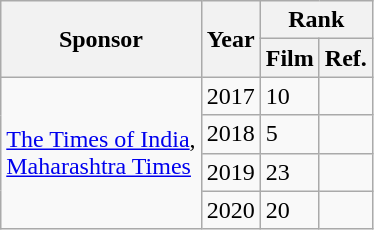<table class="wikitable">
<tr>
<th rowspan="2">Sponsor</th>
<th rowspan="2">Year</th>
<th colspan="2">Rank</th>
</tr>
<tr>
<th>Film</th>
<th>Ref.</th>
</tr>
<tr>
<td rowspan="5"><a href='#'>The Times of India</a>,<br><a href='#'>Maharashtra Times</a></td>
<td>2017</td>
<td>10</td>
<td></td>
</tr>
<tr>
<td>2018</td>
<td>5</td>
<td></td>
</tr>
<tr>
<td>2019</td>
<td>23</td>
<td></td>
</tr>
<tr>
<td>2020</td>
<td>20</td>
<td></td>
</tr>
</table>
